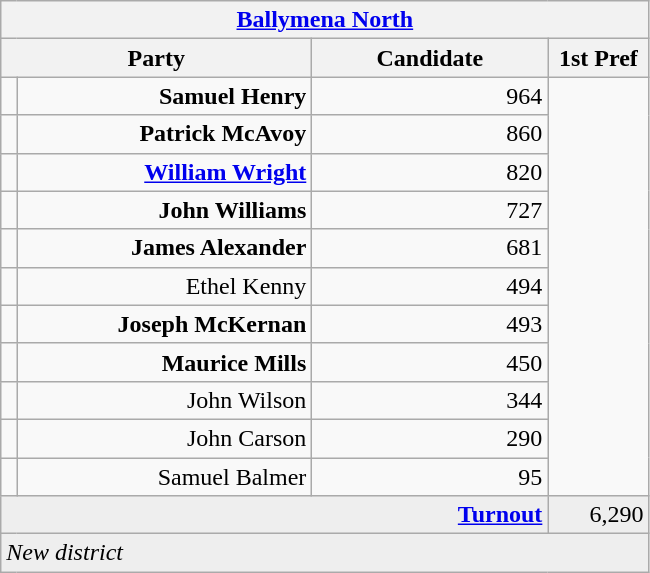<table class="wikitable">
<tr>
<th colspan="4" align="center"><a href='#'>Ballymena North</a></th>
</tr>
<tr>
<th colspan="2" align="center" width=200>Party</th>
<th width=150>Candidate</th>
<th width=60>1st Pref</th>
</tr>
<tr>
<td></td>
<td align="right"><strong>Samuel Henry</strong></td>
<td align="right">964</td>
</tr>
<tr>
<td></td>
<td align="right"><strong>Patrick McAvoy</strong></td>
<td align="right">860</td>
</tr>
<tr>
<td></td>
<td align="right"><strong><a href='#'>William Wright</a></strong></td>
<td align="right">820</td>
</tr>
<tr>
<td></td>
<td align="right"><strong>John Williams</strong></td>
<td align="right">727</td>
</tr>
<tr>
<td></td>
<td align="right"><strong>James Alexander</strong></td>
<td align="right">681</td>
</tr>
<tr>
<td></td>
<td align="right">Ethel Kenny</td>
<td align="right">494</td>
</tr>
<tr>
<td></td>
<td align="right"><strong>Joseph McKernan</strong></td>
<td align="right">493</td>
</tr>
<tr>
<td></td>
<td align="right"><strong>Maurice Mills</strong></td>
<td align="right">450</td>
</tr>
<tr>
<td></td>
<td align="right">John Wilson</td>
<td align="right">344</td>
</tr>
<tr>
<td></td>
<td align="right">John Carson</td>
<td align="right">290</td>
</tr>
<tr>
<td></td>
<td align="right">Samuel Balmer</td>
<td align="right">95</td>
</tr>
<tr bgcolor="EEEEEE">
<td colspan=3 align="right"><strong><a href='#'>Turnout</a></strong></td>
<td align="right">6,290</td>
</tr>
<tr bgcolor="EEEEEE">
<td colspan=4><em>New district</em></td>
</tr>
</table>
